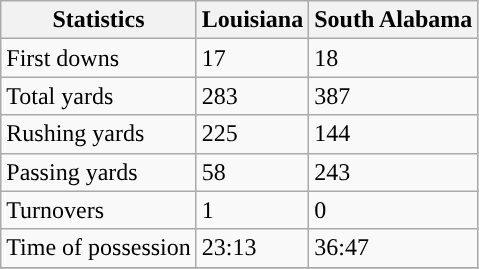<table class="wikitable">
<tr>
<th>Statistics</th>
<th>Louisiana</th>
<th>South Alabama</th>
</tr>
<tr>
<td>First downs</td>
<td>17</td>
<td>18</td>
</tr>
<tr>
<td>Total yards</td>
<td>283</td>
<td>387</td>
</tr>
<tr>
<td>Rushing yards</td>
<td>225</td>
<td>144</td>
</tr>
<tr>
<td>Passing yards</td>
<td>58</td>
<td>243</td>
</tr>
<tr>
<td>Turnovers</td>
<td>1</td>
<td>0</td>
</tr>
<tr>
<td>Time of possession</td>
<td>23:13</td>
<td>36:47</td>
</tr>
<tr>
</tr>
</table>
